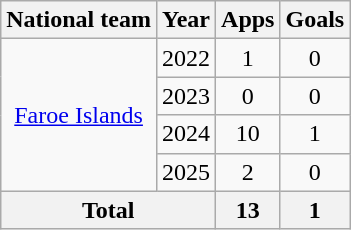<table class="wikitable" style="text-align:center">
<tr>
<th>National team</th>
<th>Year</th>
<th>Apps</th>
<th>Goals</th>
</tr>
<tr>
<td rowspan="4"><a href='#'>Faroe Islands</a></td>
<td>2022</td>
<td>1</td>
<td>0</td>
</tr>
<tr>
<td>2023</td>
<td>0</td>
<td>0</td>
</tr>
<tr>
<td>2024</td>
<td>10</td>
<td>1</td>
</tr>
<tr>
<td>2025</td>
<td>2</td>
<td>0</td>
</tr>
<tr>
<th colspan="2">Total</th>
<th>13</th>
<th>1</th>
</tr>
</table>
